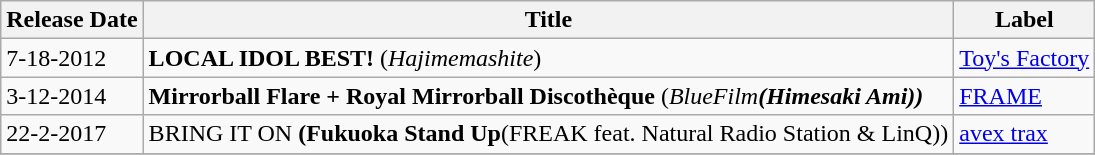<table class="wikitable">
<tr>
<th>Release Date</th>
<th>Title</th>
<th>Label</th>
</tr>
<tr>
<td><div>7-18-2012</div></td>
<td><div><strong>LOCAL IDOL BEST!</strong> (<em>Hajimemashite</em>)</div></td>
<td><a href='#'>Toy's Factory</a></td>
</tr>
<tr>
<td><div>3-12-2014</div></td>
<td><div><strong>Mirrorball Flare + Royal Mirrorball Discothèque</strong> (<em>BlueFilm<strong>(Himesaki Ami)<strong><em>)</div></td>
<td><a href='#'>FRAME</a></td>
</tr>
<tr>
<td><div>22-2-2017</div></td>
<td><div></strong>BRING IT ON<strong> (</em>Fukuoka Stand Up</strong>(FREAK feat. Natural Radio Station & LinQ)</em></strong>)</div></td>
<td><a href='#'>avex trax</a></td>
</tr>
<tr>
</tr>
</table>
